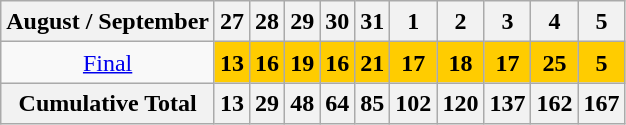<table class="wikitable" style="line-height:1.25em; text-align:center">
<tr>
<th>August / September</th>
<th>27</th>
<th>28</th>
<th>29</th>
<th>30</th>
<th>31</th>
<th>1</th>
<th>2</th>
<th>3</th>
<th>4</th>
<th>5</th>
</tr>
<tr>
<td align=center><a href='#'>Final</a></td>
<td bgcolor=ffcc00><strong>13</strong></td>
<td bgcolor=ffcc00><strong>16</strong></td>
<td bgcolor=ffcc00><strong>19</strong></td>
<td bgcolor=ffcc00><strong>16</strong></td>
<td bgcolor=ffcc00><strong>21</strong></td>
<td bgcolor=ffcc00><strong>17</strong></td>
<td bgcolor=ffcc00><strong>18</strong></td>
<td bgcolor=ffcc00><strong>17</strong></td>
<td bgcolor=ffcc00><strong>25</strong></td>
<td bgcolor=ffcc00><strong>5</strong></td>
</tr>
<tr>
<th>Cumulative Total</th>
<th>13</th>
<th>29</th>
<th>48</th>
<th>64</th>
<th>85</th>
<th>102</th>
<th>120</th>
<th>137</th>
<th>162</th>
<th>167</th>
</tr>
</table>
